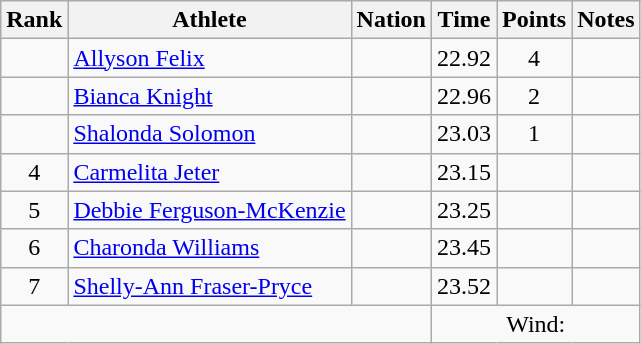<table class="wikitable mw-datatable sortable" style="text-align:center;">
<tr>
<th>Rank</th>
<th>Athlete</th>
<th>Nation</th>
<th>Time</th>
<th>Points</th>
<th>Notes</th>
</tr>
<tr>
<td></td>
<td align=left><a href='#'>Allyson Felix</a></td>
<td align=left></td>
<td>22.92</td>
<td>4</td>
<td></td>
</tr>
<tr>
<td></td>
<td align=left><a href='#'>Bianca Knight</a></td>
<td align=left></td>
<td>22.96</td>
<td>2</td>
<td></td>
</tr>
<tr>
<td></td>
<td align=left><a href='#'>Shalonda Solomon</a></td>
<td align=left></td>
<td>23.03</td>
<td>1</td>
<td></td>
</tr>
<tr>
<td>4</td>
<td align=left><a href='#'>Carmelita Jeter</a></td>
<td align=left></td>
<td>23.15</td>
<td></td>
<td></td>
</tr>
<tr>
<td>5</td>
<td align=left><a href='#'>Debbie Ferguson-McKenzie</a></td>
<td align=left></td>
<td>23.25</td>
<td></td>
<td></td>
</tr>
<tr>
<td>6</td>
<td align=left><a href='#'>Charonda Williams</a></td>
<td align=left></td>
<td>23.45</td>
<td></td>
<td></td>
</tr>
<tr>
<td>7</td>
<td align=left><a href='#'>Shelly-Ann Fraser-Pryce</a></td>
<td align=left></td>
<td>23.52</td>
<td></td>
<td></td>
</tr>
<tr class="sortbottom">
<td colspan=3></td>
<td colspan=3>Wind: </td>
</tr>
</table>
